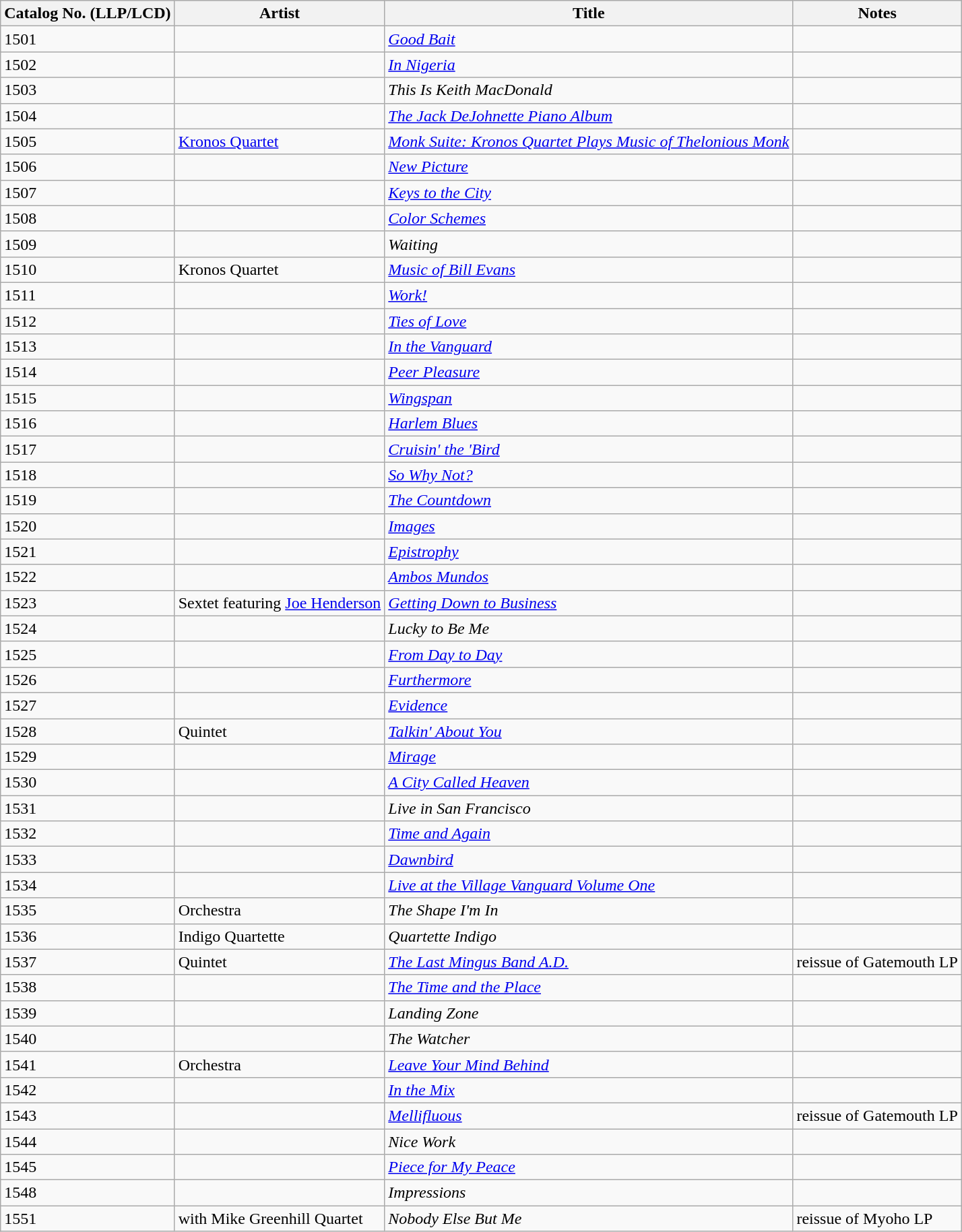<table align="center" | class="wikitable sortable" | bgcolor="#CCCCCC">
<tr>
<th>Catalog No. (LLP/LCD)</th>
<th>Artist</th>
<th>Title</th>
<th>Notes</th>
</tr>
<tr>
<td>1501</td>
<td></td>
<td><em><a href='#'>Good Bait</a></em></td>
<td></td>
</tr>
<tr>
<td>1502</td>
<td></td>
<td><em><a href='#'>In Nigeria</a></em></td>
<td></td>
</tr>
<tr>
<td>1503</td>
<td></td>
<td><em>This Is Keith MacDonald</em></td>
<td></td>
</tr>
<tr>
<td>1504</td>
<td></td>
<td><em><a href='#'>The Jack DeJohnette Piano Album</a></em></td>
<td></td>
</tr>
<tr>
<td>1505</td>
<td><a href='#'>Kronos Quartet</a></td>
<td><em><a href='#'>Monk Suite: Kronos Quartet Plays Music of Thelonious Monk</a></em></td>
<td></td>
</tr>
<tr>
<td>1506</td>
<td></td>
<td><em><a href='#'>New Picture</a></em></td>
<td></td>
</tr>
<tr>
<td>1507</td>
<td></td>
<td><em><a href='#'>Keys to the City</a></em></td>
<td></td>
</tr>
<tr>
<td>1508</td>
<td></td>
<td><em><a href='#'>Color Schemes</a></em></td>
<td></td>
</tr>
<tr>
<td>1509</td>
<td></td>
<td><em>Waiting</em></td>
<td></td>
</tr>
<tr>
<td>1510</td>
<td>Kronos Quartet</td>
<td><em><a href='#'>Music of Bill Evans</a></em></td>
<td></td>
</tr>
<tr>
<td>1511</td>
<td></td>
<td><em><a href='#'>Work!</a></em></td>
<td></td>
</tr>
<tr>
<td>1512</td>
<td></td>
<td><em><a href='#'>Ties of Love</a></em></td>
<td></td>
</tr>
<tr>
<td>1513</td>
<td></td>
<td><em><a href='#'>In the Vanguard</a></em></td>
<td></td>
</tr>
<tr>
<td>1514</td>
<td></td>
<td><em><a href='#'>Peer Pleasure</a></em></td>
<td></td>
</tr>
<tr>
<td>1515</td>
<td></td>
<td><em><a href='#'>Wingspan</a></em></td>
<td></td>
</tr>
<tr>
<td>1516</td>
<td></td>
<td><em><a href='#'>Harlem Blues</a></em></td>
<td></td>
</tr>
<tr>
<td>1517</td>
<td></td>
<td><em><a href='#'>Cruisin' the 'Bird</a></em></td>
<td></td>
</tr>
<tr>
<td>1518</td>
<td></td>
<td><em><a href='#'>So Why Not?</a></em></td>
<td></td>
</tr>
<tr>
<td>1519</td>
<td></td>
<td><em><a href='#'>The Countdown</a></em></td>
<td></td>
</tr>
<tr>
<td>1520</td>
<td></td>
<td><em><a href='#'>Images</a></em></td>
<td></td>
</tr>
<tr>
<td>1521</td>
<td></td>
<td><em><a href='#'>Epistrophy</a></em></td>
<td></td>
</tr>
<tr>
<td>1522</td>
<td></td>
<td><em><a href='#'>Ambos Mundos</a></em></td>
<td></td>
</tr>
<tr>
<td>1523</td>
<td> Sextet featuring <a href='#'>Joe Henderson</a></td>
<td><em><a href='#'>Getting Down to Business</a></em></td>
<td></td>
</tr>
<tr>
<td>1524</td>
<td></td>
<td><em>Lucky to Be Me</em></td>
<td></td>
</tr>
<tr>
<td>1525</td>
<td></td>
<td><em><a href='#'>From Day to Day</a></em></td>
<td></td>
</tr>
<tr>
<td>1526</td>
<td></td>
<td><em><a href='#'>Furthermore</a></em></td>
<td></td>
</tr>
<tr>
<td>1527</td>
<td></td>
<td><em><a href='#'>Evidence</a></em></td>
<td></td>
</tr>
<tr>
<td>1528</td>
<td> Quintet</td>
<td><em><a href='#'>Talkin' About You</a></em></td>
<td></td>
</tr>
<tr>
<td>1529</td>
<td></td>
<td><em><a href='#'>Mirage</a></em></td>
<td></td>
</tr>
<tr>
<td>1530</td>
<td></td>
<td><em><a href='#'>A City Called Heaven</a></em></td>
<td></td>
</tr>
<tr>
<td>1531</td>
<td></td>
<td><em>Live in San Francisco</em></td>
<td></td>
</tr>
<tr>
<td>1532</td>
<td></td>
<td><em><a href='#'>Time and Again</a></em></td>
<td></td>
</tr>
<tr>
<td>1533</td>
<td></td>
<td><em><a href='#'>Dawnbird</a></em></td>
<td></td>
</tr>
<tr>
<td>1534</td>
<td></td>
<td><em><a href='#'>Live at the Village Vanguard Volume One</a></em></td>
<td></td>
</tr>
<tr>
<td>1535</td>
<td> Orchestra</td>
<td><em>The Shape I'm In</em></td>
<td></td>
</tr>
<tr>
<td>1536</td>
<td>Indigo Quartette</td>
<td><em>Quartette Indigo</em></td>
<td></td>
</tr>
<tr>
<td>1537</td>
<td> Quintet</td>
<td><em><a href='#'>The Last Mingus Band A.D.</a></em></td>
<td>reissue of Gatemouth LP</td>
</tr>
<tr>
<td>1538</td>
<td></td>
<td><em><a href='#'>The Time and the Place</a></em></td>
<td></td>
</tr>
<tr>
<td>1539</td>
<td></td>
<td><em>Landing Zone</em></td>
<td></td>
</tr>
<tr>
<td>1540</td>
<td></td>
<td><em>The Watcher</em></td>
<td></td>
</tr>
<tr>
<td>1541</td>
<td> Orchestra</td>
<td><em><a href='#'>Leave Your Mind Behind</a></em></td>
<td></td>
</tr>
<tr>
<td>1542</td>
<td></td>
<td><em><a href='#'>In the Mix</a></em></td>
<td></td>
</tr>
<tr>
<td>1543</td>
<td></td>
<td><em><a href='#'>Mellifluous</a></em></td>
<td>reissue of Gatemouth LP</td>
</tr>
<tr>
<td>1544</td>
<td></td>
<td><em>Nice Work</em></td>
<td></td>
</tr>
<tr>
<td>1545</td>
<td></td>
<td><em><a href='#'>Piece for My Peace</a></em></td>
<td></td>
</tr>
<tr>
<td>1548</td>
<td></td>
<td><em>Impressions</em></td>
<td></td>
</tr>
<tr>
<td>1551</td>
<td> with Mike Greenhill Quartet</td>
<td><em>Nobody Else But Me</em></td>
<td>reissue of Myoho LP</td>
</tr>
</table>
